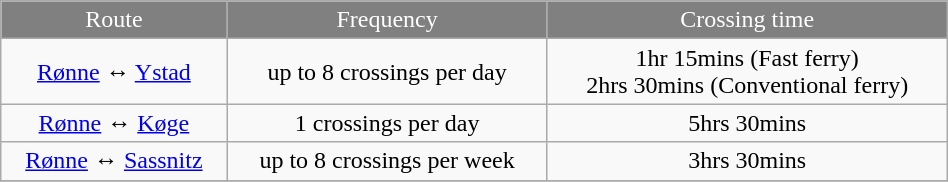<table class="wikitable" style="text-align:center; width:50%;">
<tr style="background: grey; color: white">
<td>Route</td>
<td>Frequency</td>
<td>Crossing time</td>
</tr>
<tr>
<td><a href='#'>Rønne</a> ↔ <a href='#'>Ystad</a></td>
<td>up to 8 crossings per day</td>
<td>1hr 15mins (Fast ferry)<br>2hrs 30mins (Conventional ferry)</td>
</tr>
<tr>
<td><a href='#'>Rønne</a> ↔ <a href='#'>Køge</a></td>
<td>1 crossings per day</td>
<td>5hrs 30mins</td>
</tr>
<tr>
<td><a href='#'>Rønne</a> ↔ <a href='#'>Sassnitz</a></td>
<td>up to 8 crossings per week</td>
<td>3hrs 30mins</td>
</tr>
<tr>
</tr>
</table>
